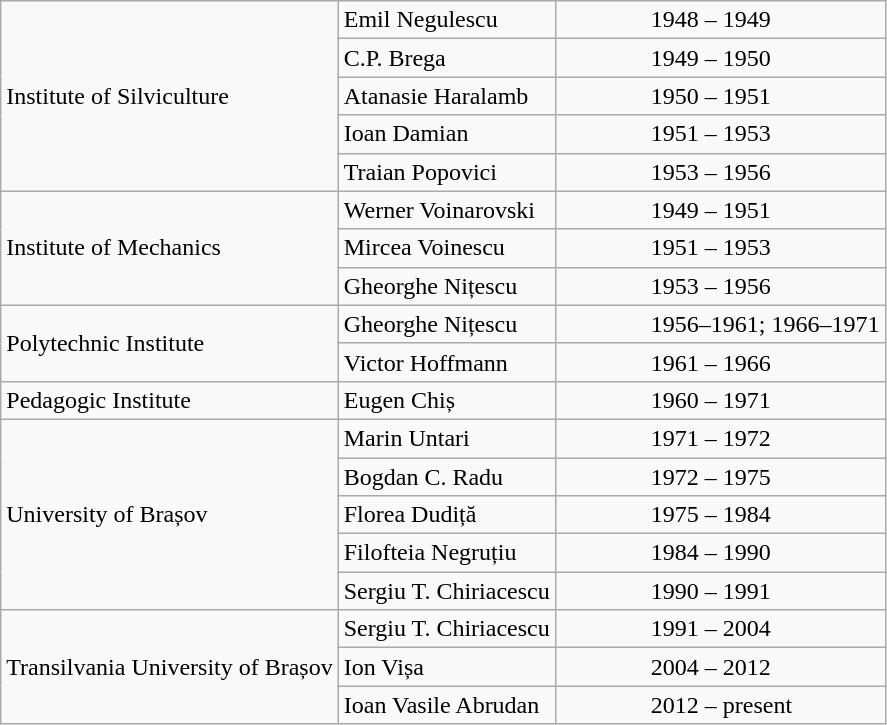<table class="wikitable">
<tr>
<td rowspan="5">Institute of Silviculture</td>
<td>Emil Negulescu</td>
<td>               1948 – 1949</td>
</tr>
<tr>
<td>C.P. Brega</td>
<td>               1949 – 1950</td>
</tr>
<tr>
<td>Atanasie Haralamb</td>
<td>               1950 – 1951</td>
</tr>
<tr>
<td>Ioan Damian</td>
<td>               1951 – 1953</td>
</tr>
<tr>
<td>Traian Popovici</td>
<td>               1953 – 1956</td>
</tr>
<tr>
<td rowspan="3">Institute of Mechanics</td>
<td>Werner Voinarovski</td>
<td>               1949 – 1951</td>
</tr>
<tr>
<td>Mircea Voinescu</td>
<td>               1951 – 1953</td>
</tr>
<tr>
<td>Gheorghe Nițescu</td>
<td>               1953 – 1956</td>
</tr>
<tr>
<td rowspan="2">Polytechnic Institute</td>
<td>Gheorghe Nițescu</td>
<td>               1956–1961; 1966–1971</td>
</tr>
<tr>
<td>Victor Hoffmann</td>
<td>               1961 – 1966</td>
</tr>
<tr>
<td>Pedagogic Institute</td>
<td>Eugen Chiș</td>
<td>               1960 – 1971</td>
</tr>
<tr>
<td rowspan="5">University of Brașov</td>
<td>Marin Untari</td>
<td>               1971 – 1972</td>
</tr>
<tr>
<td>Bogdan C. Radu</td>
<td>               1972 – 1975</td>
</tr>
<tr>
<td>Florea Dudiță</td>
<td>               1975 – 1984</td>
</tr>
<tr>
<td>Filofteia Negruțiu</td>
<td>               1984 – 1990</td>
</tr>
<tr>
<td>Sergiu T. Chiriacescu</td>
<td>               1990 – 1991</td>
</tr>
<tr>
<td rowspan="3">Transilvania University of Brașov</td>
<td>Sergiu T. Chiriacescu</td>
<td>               1991 – 2004</td>
</tr>
<tr>
<td>Ion Vișa</td>
<td>               2004 – 2012</td>
</tr>
<tr>
<td>Ioan Vasile Abrudan</td>
<td>               2012 – present</td>
</tr>
</table>
